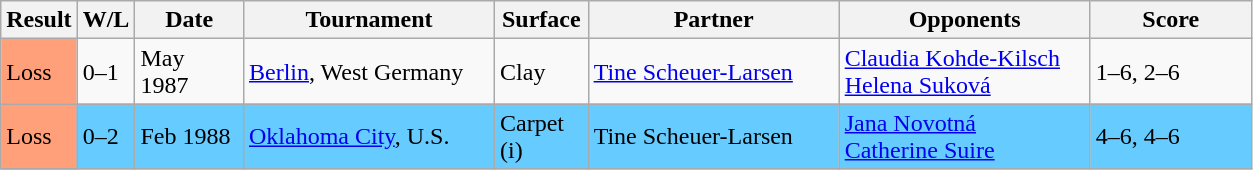<table class="sortable wikitable">
<tr>
<th style="width:40px">Result</th>
<th style="width:30px" class="unsortable">W/L</th>
<th style="width:65px">Date</th>
<th style="width:160px">Tournament</th>
<th style="width:55px">Surface</th>
<th style="width:160px">Partner</th>
<th style="width:160px">Opponents</th>
<th style="width:100px" class="unsortable">Score</th>
</tr>
<tr>
<td style="background:#ffa07a;">Loss</td>
<td>0–1</td>
<td>May 1987</td>
<td><a href='#'>Berlin</a>, West Germany</td>
<td>Clay</td>
<td> <a href='#'>Tine Scheuer-Larsen</a></td>
<td> <a href='#'>Claudia Kohde-Kilsch</a> <br>  <a href='#'>Helena Suková</a></td>
<td>1–6, 2–6</td>
</tr>
<tr style="background:#6cf;">
<td style="background:#ffa07a;">Loss</td>
<td>0–2</td>
<td>Feb 1988</td>
<td><a href='#'>Oklahoma City</a>, U.S.</td>
<td>Carpet (i)</td>
<td> Tine Scheuer-Larsen</td>
<td> <a href='#'>Jana Novotná</a> <br>  <a href='#'>Catherine Suire</a></td>
<td>4–6, 4–6</td>
</tr>
</table>
